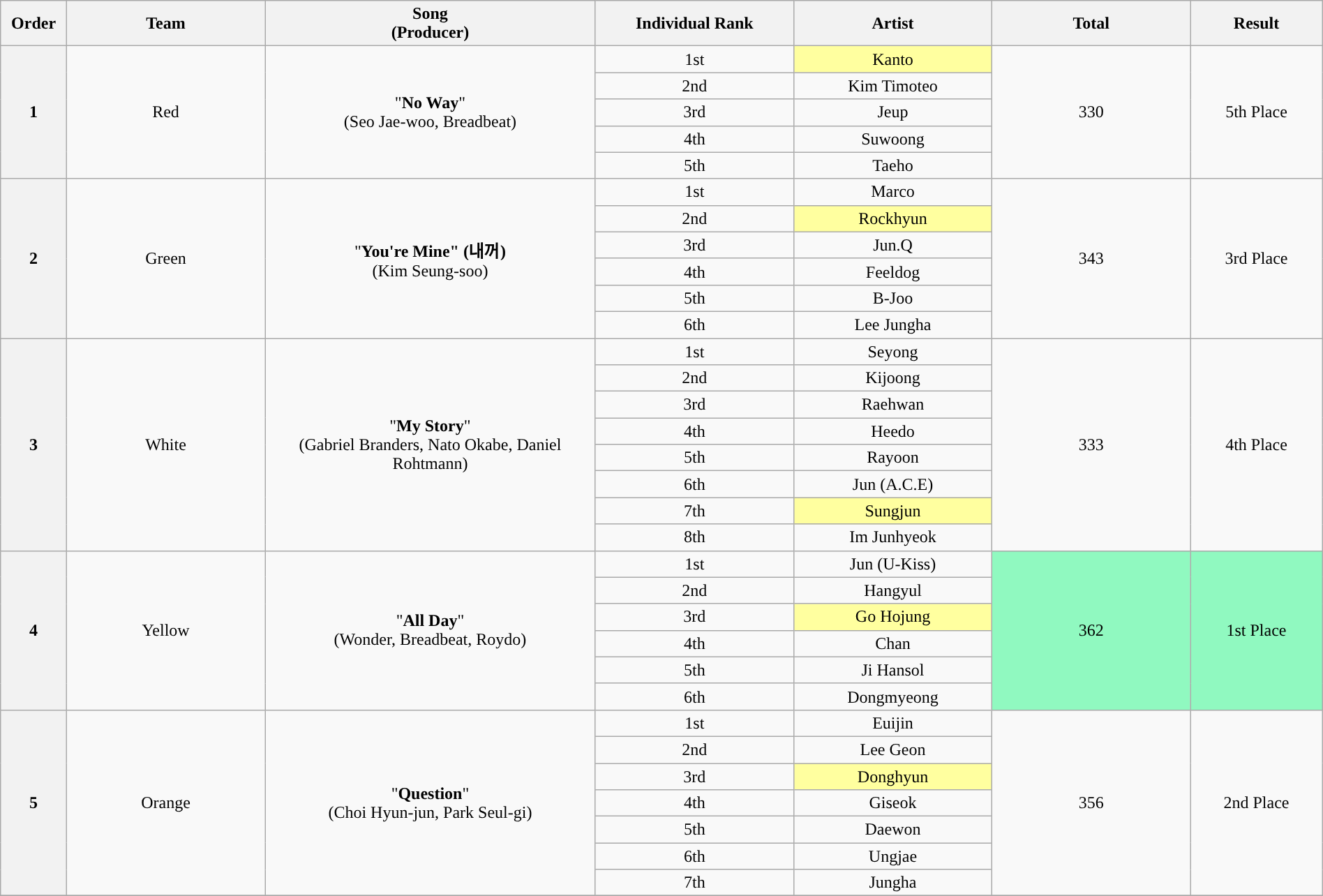<table class="wikitable sortable" style="text-align:center; width:100%;">
<tr>
<th style="width:5%;">Order</th>
<th style="width:15%;">Team</th>
<th style="width:25%;">Song<br>(Producer)</th>
<th style="width:15%;">Individual Rank</th>
<th style="width:15%;">Artist</th>
<th style="width:15%;">Total</th>
<th style="width:10%;">Result</th>
</tr>
<tr>
<th rowspan="5">1</th>
<td rowspan="5">Red</td>
<td rowspan="5">"<strong>No Way</strong>"<br>(Seo Jae-woo, Breadbeat)</td>
<td>1st</td>
<td style=background:#FFFF9F;>Kanto</td>
<td rowspan="5">330</td>
<td rowspan="5">5th Place</td>
</tr>
<tr>
<td>2nd</td>
<td>Kim Timoteo</td>
</tr>
<tr>
<td>3rd</td>
<td>Jeup</td>
</tr>
<tr>
<td>4th</td>
<td>Suwoong</td>
</tr>
<tr>
<td>5th</td>
<td>Taeho</td>
</tr>
<tr>
<th rowspan="6">2</th>
<td rowspan="6">Green</td>
<td rowspan="6">"<strong>You're Mine" (내꺼)</strong><br>(Kim Seung-soo)</td>
<td>1st</td>
<td>Marco</td>
<td rowspan="6">343</td>
<td rowspan="6">3rd Place</td>
</tr>
<tr>
<td>2nd</td>
<td style=background:#FFFF9F;>Rockhyun</td>
</tr>
<tr>
<td>3rd</td>
<td>Jun.Q</td>
</tr>
<tr>
<td>4th</td>
<td>Feeldog</td>
</tr>
<tr>
<td>5th</td>
<td>B-Joo</td>
</tr>
<tr>
<td>6th</td>
<td>Lee Jungha</td>
</tr>
<tr>
<th rowspan="8">3</th>
<td rowspan="8">White</td>
<td rowspan="8">"<strong>My Story</strong>"<br>(Gabriel Branders, Nato Okabe, Daniel Rohtmann)</td>
<td>1st</td>
<td>Seyong</td>
<td rowspan="8">333</td>
<td rowspan="8">4th Place</td>
</tr>
<tr>
<td>2nd</td>
<td>Kijoong</td>
</tr>
<tr>
<td>3rd</td>
<td>Raehwan</td>
</tr>
<tr>
<td>4th</td>
<td>Heedo</td>
</tr>
<tr>
<td>5th</td>
<td>Rayoon</td>
</tr>
<tr>
<td>6th</td>
<td>Jun (A.C.E)</td>
</tr>
<tr>
<td>7th</td>
<td style=background:#FFFF9F;>Sungjun</td>
</tr>
<tr>
<td>8th</td>
<td>Im Junhyeok</td>
</tr>
<tr>
<th rowspan="6">4</th>
<td rowspan="6">Yellow</td>
<td rowspan="6">"<strong>All Day</strong>" <br>(Wonder, Breadbeat, Roydo)</td>
<td>1st</td>
<td>Jun (U-Kiss)</td>
<td rowspan="6" style="background:#90F9C0;">362</td>
<td rowspan="6" style="background:#90F9C0;">1st Place</td>
</tr>
<tr>
<td>2nd</td>
<td>Hangyul</td>
</tr>
<tr>
<td>3rd</td>
<td style=background:#FFFF9F;>Go Hojung</td>
</tr>
<tr>
<td>4th</td>
<td>Chan</td>
</tr>
<tr>
<td>5th</td>
<td>Ji Hansol</td>
</tr>
<tr>
<td>6th</td>
<td>Dongmyeong</td>
</tr>
<tr>
<th rowspan="7">5</th>
<td rowspan="7">Orange</td>
<td rowspan="7">"<strong>Question</strong>"<br>(Choi Hyun-jun, Park Seul-gi)</td>
<td>1st</td>
<td>Euijin</td>
<td rowspan="7">356</td>
<td rowspan="7">2nd Place</td>
</tr>
<tr>
<td>2nd</td>
<td>Lee Geon</td>
</tr>
<tr>
<td>3rd</td>
<td style=background:#FFFF9F;>Donghyun</td>
</tr>
<tr>
<td>4th</td>
<td>Giseok</td>
</tr>
<tr>
<td>5th</td>
<td>Daewon</td>
</tr>
<tr>
<td>6th</td>
<td>Ungjae</td>
</tr>
<tr>
<td>7th</td>
<td>Jungha</td>
</tr>
<tr>
</tr>
</table>
